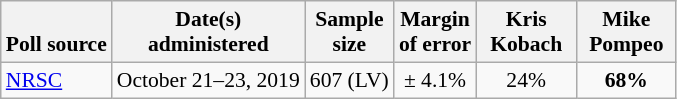<table class="wikitable" style="font-size:90%;text-align:center;">
<tr valign=bottom>
<th>Poll source</th>
<th>Date(s)<br>administered</th>
<th>Sample<br>size</th>
<th>Margin<br>of error</th>
<th style="width:60px;">Kris Kobach</th>
<th style="width:60px;">Mike Pompeo</th>
</tr>
<tr>
<td style="text-align:left;"><a href='#'>NRSC</a></td>
<td>October 21–23, 2019</td>
<td>607 (LV)</td>
<td>± 4.1%</td>
<td>24%</td>
<td><strong>68%</strong></td>
</tr>
</table>
